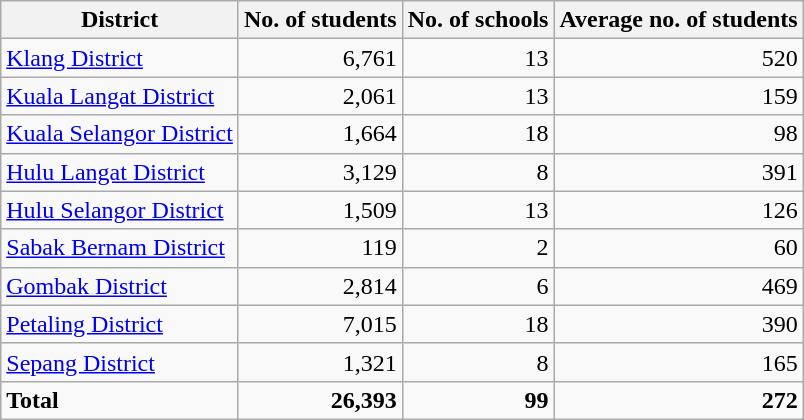<table class="wikitable sortable">
<tr>
<th>District</th>
<th>No. of students</th>
<th>No. of schools</th>
<th>Average no. of students</th>
</tr>
<tr>
<td><a href='#'>Klang District</a></td>
<td style="text-align:right;">6,761</td>
<td style="text-align:right;">13</td>
<td style="text-align:right;">520</td>
</tr>
<tr>
<td><a href='#'>Kuala Langat District</a></td>
<td style="text-align:right;">2,061</td>
<td style="text-align:right;">13</td>
<td style="text-align:right;">159</td>
</tr>
<tr>
<td><a href='#'>Kuala Selangor District</a></td>
<td style="text-align:right;">1,664</td>
<td style="text-align:right;">18</td>
<td style="text-align:right;">98</td>
</tr>
<tr>
<td><a href='#'>Hulu Langat District</a></td>
<td style="text-align:right;">3,129</td>
<td style="text-align:right;">8</td>
<td style="text-align:right;">391</td>
</tr>
<tr>
<td><a href='#'>Hulu Selangor District</a></td>
<td style="text-align:right;">1,509</td>
<td style="text-align:right;">13</td>
<td style="text-align:right;">126</td>
</tr>
<tr>
<td><a href='#'>Sabak Bernam District</a></td>
<td style="text-align:right;">119</td>
<td style="text-align:right;">2</td>
<td style="text-align:right;">60</td>
</tr>
<tr>
<td><a href='#'>Gombak District</a></td>
<td style="text-align:right;">2,814</td>
<td style="text-align:right;">6</td>
<td style="text-align:right;">469</td>
</tr>
<tr>
<td><a href='#'>Petaling District</a></td>
<td style="text-align:right;">7,015</td>
<td style="text-align:right;">18</td>
<td style="text-align:right;">390</td>
</tr>
<tr>
<td><a href='#'>Sepang District</a></td>
<td style="text-align:right;">1,321</td>
<td style="text-align:right;">8</td>
<td style="text-align:right;">165</td>
</tr>
<tr>
<td><strong>Total</strong></td>
<td style="text-align:right;"><strong>26,393</strong></td>
<td style="text-align:right;"><strong>99</strong></td>
<td style="text-align:right;"><strong>272</strong></td>
</tr>
</table>
